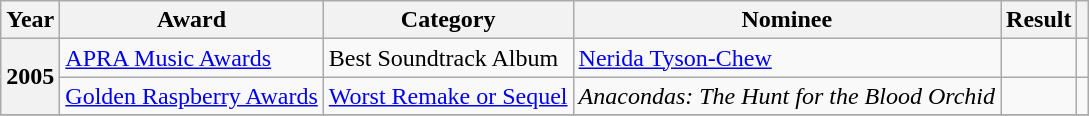<table class="wikitable plainrowheaders">
<tr>
<th scope="col">Year</th>
<th scope="col">Award</th>
<th scope="col">Category</th>
<th scope="col">Nominee</th>
<th scope="col">Result</th>
<th scope="col"></th>
</tr>
<tr>
<th scope="row" rowspan="2">2005</th>
<td><a href='#'>APRA Music Awards</a></td>
<td>Best Soundtrack Album</td>
<td><a href='#'>Nerida Tyson-Chew</a></td>
<td></td>
<td style="text-align:center;"></td>
</tr>
<tr>
<td><a href='#'>Golden Raspberry Awards</a></td>
<td><a href='#'>Worst Remake or Sequel</a></td>
<td><em>Anacondas: The Hunt for the Blood Orchid</em></td>
<td></td>
<td style="text-align:center;"></td>
</tr>
<tr>
</tr>
</table>
